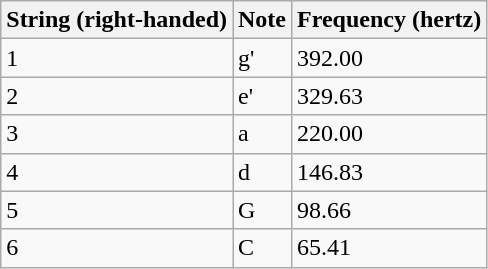<table class="wikitable sortable">
<tr>
<th>String (right-handed)</th>
<th>Note</th>
<th>Frequency (hertz)</th>
</tr>
<tr>
<td>1</td>
<td>g'</td>
<td>392.00</td>
</tr>
<tr>
<td>2</td>
<td>e'</td>
<td>329.63</td>
</tr>
<tr>
<td>3</td>
<td>a</td>
<td>220.00</td>
</tr>
<tr>
<td>4</td>
<td>d</td>
<td>146.83</td>
</tr>
<tr>
<td>5</td>
<td>G</td>
<td>98.66</td>
</tr>
<tr>
<td>6</td>
<td>C</td>
<td>65.41</td>
</tr>
</table>
